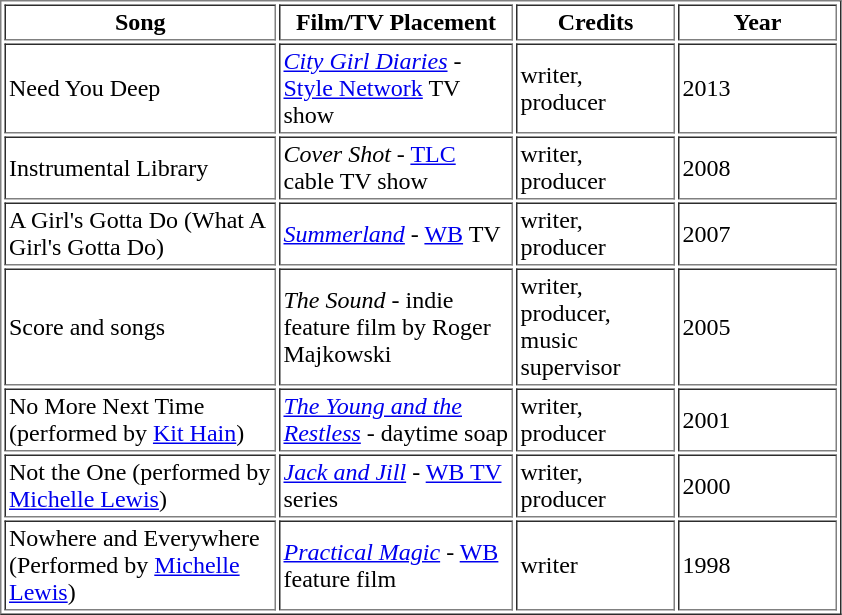<table border="1" cellpadding="2">
<tr>
<th scope="col" width="175px">Song</th>
<th scope="col" width="150px">Film/TV Placement</th>
<th scope="col" width="100px">Credits</th>
<th scope="col" width="100px">Year</th>
</tr>
<tr>
<td>Need You Deep</td>
<td><em><a href='#'>City Girl Diaries</a></em> - <a href='#'>Style Network</a> TV show</td>
<td>writer, producer</td>
<td>2013</td>
</tr>
<tr>
<td>Instrumental Library</td>
<td><em>Cover Shot</em> - <a href='#'>TLC</a> cable TV show</td>
<td>writer, producer</td>
<td>2008</td>
</tr>
<tr>
<td>A Girl's Gotta Do (What A Girl's Gotta Do)</td>
<td><a href='#'><em>Summerland</em></a> - <a href='#'>WB</a> TV</td>
<td>writer, producer</td>
<td>2007</td>
</tr>
<tr>
<td>Score and songs</td>
<td><em>The Sound</em> - indie feature film by Roger Majkowski</td>
<td>writer, producer, music supervisor</td>
<td>2005</td>
</tr>
<tr>
<td>No More Next Time (performed by <a href='#'>Kit Hain</a>)</td>
<td><em><a href='#'>The Young and the Restless</a></em> - daytime soap</td>
<td>writer, producer</td>
<td>2001</td>
</tr>
<tr>
<td>Not the One (performed by <a href='#'>Michelle Lewis</a>)</td>
<td><em><a href='#'>Jack and Jill</a></em> - <a href='#'>WB TV</a> series</td>
<td>writer, producer</td>
<td>2000</td>
</tr>
<tr>
<td>Nowhere and Everywhere (Performed by <a href='#'>Michelle Lewis</a>)</td>
<td><em><a href='#'>Practical Magic</a></em> - <a href='#'>WB</a> feature film</td>
<td>writer</td>
<td>1998</td>
</tr>
</table>
